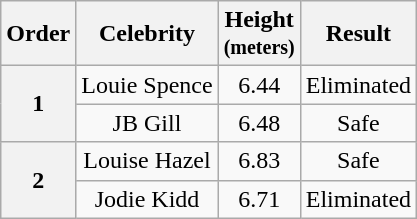<table class="wikitable plainrowheaders" style="text-align:center;">
<tr>
<th>Order</th>
<th>Celebrity</th>
<th>Height<br><small>(meters)</small></th>
<th>Result</th>
</tr>
<tr>
<th rowspan=2>1</th>
<td>Louie Spence</td>
<td>6.44</td>
<td>Eliminated</td>
</tr>
<tr>
<td>JB Gill</td>
<td>6.48</td>
<td>Safe</td>
</tr>
<tr>
<th rowspan=2>2</th>
<td>Louise Hazel</td>
<td>6.83</td>
<td>Safe</td>
</tr>
<tr>
<td>Jodie Kidd</td>
<td>6.71</td>
<td>Eliminated</td>
</tr>
</table>
